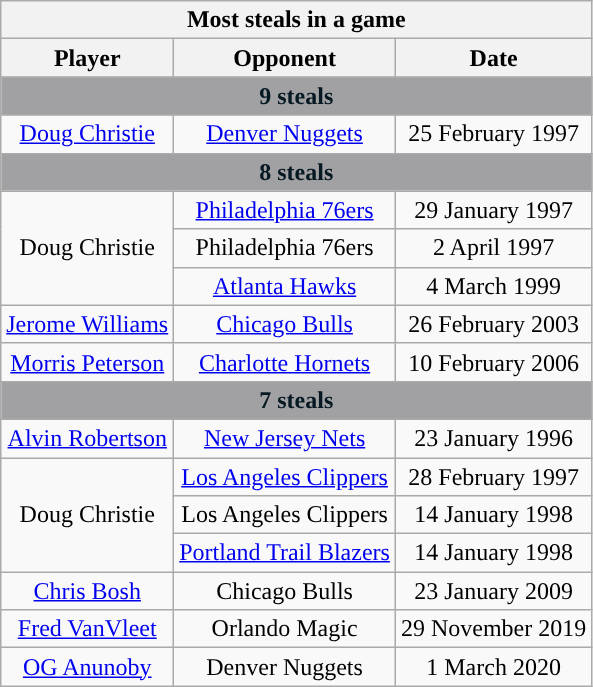<table class="wikitable" style="text-align:center">
<tr>
<th colspan="3">Most steals in a game</th>
</tr>
<tr>
<th>Player</th>
<th>Opponent</th>
<th>Date</th>
</tr>
<tr>
<th colspan="3" style="text-align:center; background:#A1A1A4; color:#061922;">9 steals</th>
</tr>
<tr>
<td><a href='#'>Doug Christie</a></td>
<td><a href='#'>Denver Nuggets</a></td>
<td>25 February 1997</td>
</tr>
<tr>
<th colspan="3" style="text-align:center; background:#A1A1A4; color:#061922;">8 steals</th>
</tr>
<tr>
<td rowspan=3>Doug Christie</td>
<td><a href='#'>Philadelphia 76ers</a></td>
<td>29 January 1997</td>
</tr>
<tr>
<td>Philadelphia 76ers</td>
<td>2 April 1997</td>
</tr>
<tr>
<td><a href='#'>Atlanta Hawks</a></td>
<td>4 March 1999</td>
</tr>
<tr>
<td><a href='#'>Jerome Williams</a></td>
<td><a href='#'>Chicago Bulls</a></td>
<td>26 February 2003</td>
</tr>
<tr>
<td><a href='#'>Morris Peterson</a></td>
<td><a href='#'>Charlotte Hornets</a></td>
<td>10 February 2006</td>
</tr>
<tr>
<th colspan="3" style="text-align:center; background:#A1A1A4; color:#061922;">7 steals</th>
</tr>
<tr>
<td><a href='#'>Alvin Robertson</a></td>
<td><a href='#'>New Jersey Nets</a></td>
<td>23 January 1996</td>
</tr>
<tr>
<td rowspan=3>Doug Christie</td>
<td><a href='#'>Los Angeles Clippers</a></td>
<td>28 February 1997</td>
</tr>
<tr>
<td>Los Angeles Clippers</td>
<td>14 January 1998</td>
</tr>
<tr>
<td><a href='#'>Portland Trail Blazers</a></td>
<td>14 January 1998</td>
</tr>
<tr>
<td><a href='#'>Chris Bosh</a></td>
<td>Chicago Bulls</td>
<td>23 January 2009</td>
</tr>
<tr>
<td><a href='#'>Fred VanVleet</a></td>
<td>Orlando Magic</td>
<td>29 November 2019</td>
</tr>
<tr>
<td><a href='#'>OG Anunoby</a></td>
<td>Denver Nuggets</td>
<td>1 March 2020</td>
</tr>
</table>
